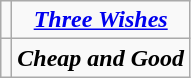<table class="wikitable" style="text-align:center">
<tr>
<td><div></div></td>
<td><strong><em><a href='#'>Three Wishes</a></em></strong></td>
</tr>
<tr>
<td><div></div></td>
<td><strong><em>Cheap and Good</em></strong></td>
</tr>
</table>
